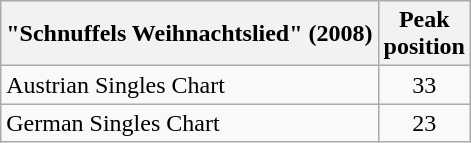<table class="wikitable sortable">
<tr>
<th>"Schnuffels Weihnachtslied" (2008)</th>
<th>Peak<br>position</th>
</tr>
<tr>
<td>Austrian Singles Chart</td>
<td style="text-align:center;">33</td>
</tr>
<tr>
<td>German Singles Chart</td>
<td style="text-align:center;">23</td>
</tr>
</table>
